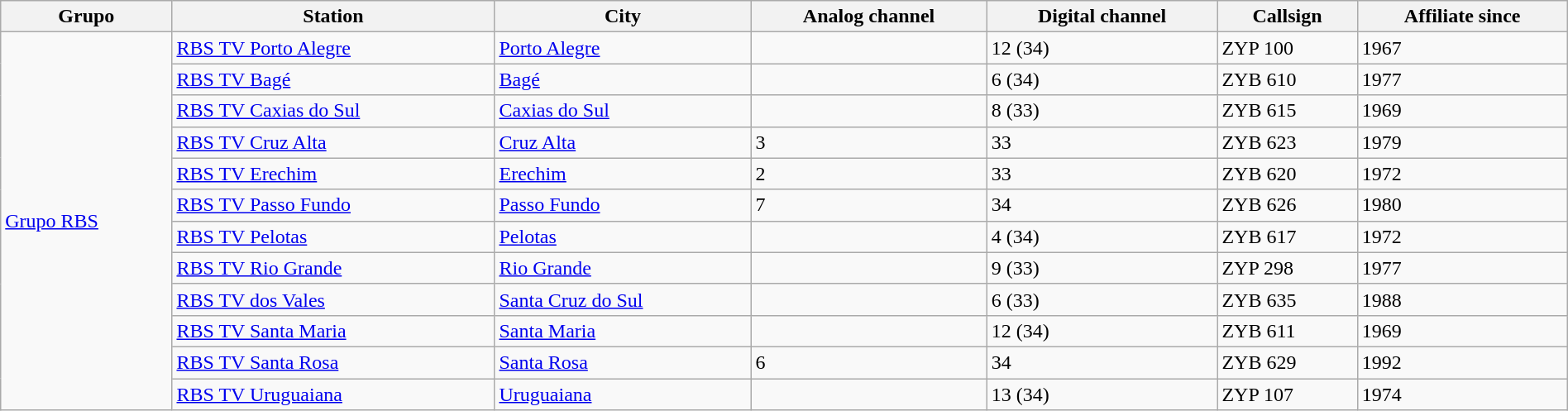<table class = "wikitable" style = "width: 100%">
<tr>
<th>Grupo</th>
<th>Station</th>
<th>City</th>
<th>Analog channel</th>
<th>Digital channel</th>
<th>Callsign</th>
<th>Affiliate since</th>
</tr>
<tr>
<td rowspan="12"><a href='#'>Grupo RBS</a></td>
<td><a href='#'>RBS TV Porto Alegre</a></td>
<td><a href='#'>Porto Alegre</a></td>
<td></td>
<td>12 (34)</td>
<td>ZYP 100</td>
<td>1967</td>
</tr>
<tr>
<td><a href='#'>RBS TV Bagé</a></td>
<td><a href='#'>Bagé</a></td>
<td></td>
<td>6 (34)</td>
<td>ZYB 610</td>
<td>1977</td>
</tr>
<tr>
<td><a href='#'>RBS TV Caxias do Sul</a></td>
<td><a href='#'>Caxias do Sul</a></td>
<td></td>
<td>8 (33)</td>
<td>ZYB 615</td>
<td>1969</td>
</tr>
<tr>
<td><a href='#'>RBS TV Cruz Alta</a></td>
<td><a href='#'>Cruz Alta</a></td>
<td>3</td>
<td>33</td>
<td>ZYB 623</td>
<td>1979</td>
</tr>
<tr>
<td><a href='#'>RBS TV Erechim</a></td>
<td><a href='#'>Erechim</a></td>
<td>2</td>
<td>33</td>
<td>ZYB 620</td>
<td>1972</td>
</tr>
<tr>
<td><a href='#'>RBS TV Passo Fundo</a></td>
<td><a href='#'>Passo Fundo</a></td>
<td>7</td>
<td>34</td>
<td>ZYB 626</td>
<td>1980</td>
</tr>
<tr>
<td><a href='#'>RBS TV Pelotas</a></td>
<td><a href='#'>Pelotas</a></td>
<td></td>
<td>4 (34)</td>
<td>ZYB 617</td>
<td>1972</td>
</tr>
<tr>
<td><a href='#'>RBS TV Rio Grande</a></td>
<td><a href='#'>Rio Grande</a></td>
<td></td>
<td>9 (33)</td>
<td>ZYP 298</td>
<td>1977</td>
</tr>
<tr>
<td><a href='#'>RBS TV dos Vales</a></td>
<td><a href='#'>Santa Cruz do Sul</a></td>
<td></td>
<td>6 (33)</td>
<td>ZYB 635</td>
<td>1988</td>
</tr>
<tr>
<td><a href='#'>RBS TV Santa Maria</a></td>
<td><a href='#'>Santa Maria</a></td>
<td></td>
<td>12 (34)</td>
<td>ZYB 611</td>
<td>1969</td>
</tr>
<tr>
<td><a href='#'>RBS TV Santa Rosa</a></td>
<td><a href='#'>Santa Rosa</a></td>
<td>6</td>
<td>34</td>
<td>ZYB 629</td>
<td>1992</td>
</tr>
<tr>
<td><a href='#'>RBS TV Uruguaiana</a></td>
<td><a href='#'>Uruguaiana</a></td>
<td></td>
<td>13 (34)</td>
<td>ZYP 107</td>
<td>1974</td>
</tr>
</table>
